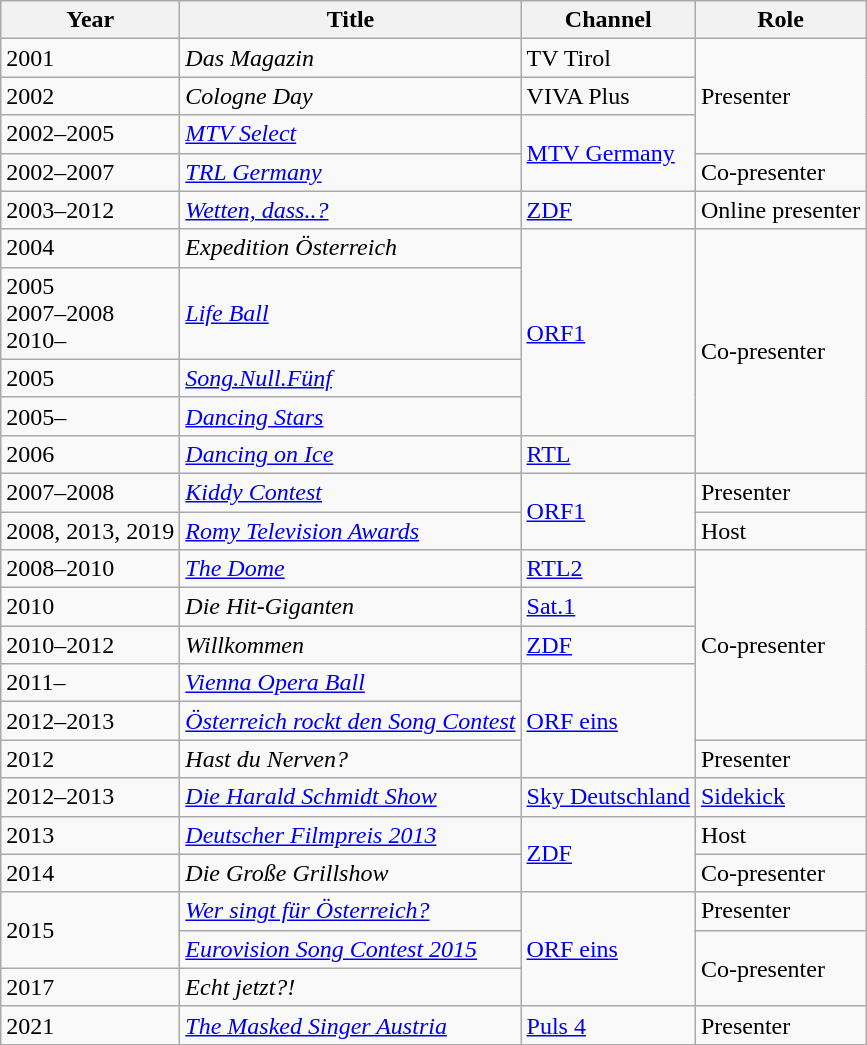<table class="wikitable sortable">
<tr>
<th>Year</th>
<th>Title</th>
<th>Channel</th>
<th>Role</th>
</tr>
<tr>
<td>2001</td>
<td><em>Das Magazin</em></td>
<td>TV Tirol</td>
<td rowspan=3>Presenter</td>
</tr>
<tr>
<td>2002</td>
<td><em>Cologne Day</em></td>
<td>VIVA Plus</td>
</tr>
<tr>
<td>2002–2005</td>
<td><em><a href='#'>MTV Select</a></em></td>
<td rowspan=2><a href='#'>MTV Germany</a></td>
</tr>
<tr>
<td>2002–2007</td>
<td><em><a href='#'>TRL Germany</a></em></td>
<td>Co-presenter</td>
</tr>
<tr>
<td>2003–2012</td>
<td><em><a href='#'>Wetten, dass..?</a></em></td>
<td><a href='#'>ZDF</a></td>
<td>Online presenter</td>
</tr>
<tr>
<td>2004</td>
<td><em>Expedition Österreich</em></td>
<td rowspan=4><a href='#'>ORF1</a></td>
<td rowspan=5>Co-presenter</td>
</tr>
<tr>
<td>2005<br>2007–2008<br>2010–</td>
<td><em><a href='#'>Life Ball</a></em></td>
</tr>
<tr>
<td>2005</td>
<td><em><a href='#'>Song.Null.Fünf</a></em></td>
</tr>
<tr>
<td>2005–</td>
<td><em><a href='#'>Dancing Stars</a></em></td>
</tr>
<tr>
<td>2006</td>
<td><a href='#'><em>Dancing on Ice</em></a></td>
<td><a href='#'>RTL</a></td>
</tr>
<tr>
<td>2007–2008</td>
<td><em><a href='#'>Kiddy Contest</a></em></td>
<td rowspan=2><a href='#'>ORF1</a></td>
<td>Presenter</td>
</tr>
<tr>
<td>2008, 2013, 2019</td>
<td><em><a href='#'>Romy Television Awards</a></em></td>
<td>Host</td>
</tr>
<tr>
<td>2008–2010</td>
<td><em><a href='#'>The Dome</a></em></td>
<td><a href='#'>RTL2</a></td>
<td rowspan=5>Co-presenter</td>
</tr>
<tr>
<td>2010</td>
<td><em>Die Hit-Giganten</em></td>
<td><a href='#'>Sat.1</a></td>
</tr>
<tr>
<td>2010–2012</td>
<td><em>Willkommen</em></td>
<td><a href='#'>ZDF</a></td>
</tr>
<tr>
<td>2011–</td>
<td><em><a href='#'>Vienna Opera Ball</a></em></td>
<td rowspan=3><a href='#'>ORF eins</a></td>
</tr>
<tr>
<td>2012–2013</td>
<td><em><a href='#'>Österreich rockt den Song Contest</a></em></td>
</tr>
<tr>
<td>2012</td>
<td><em>Hast du Nerven?</em></td>
<td>Presenter</td>
</tr>
<tr>
<td>2012–2013</td>
<td><em><a href='#'>Die Harald Schmidt Show</a></em></td>
<td><a href='#'>Sky Deutschland</a></td>
<td><a href='#'>Sidekick</a></td>
</tr>
<tr>
<td>2013</td>
<td><em><a href='#'>Deutscher Filmpreis 2013</a></em></td>
<td rowspan=2><a href='#'>ZDF</a></td>
<td>Host</td>
</tr>
<tr>
<td>2014</td>
<td><em>Die Große Grillshow</em></td>
<td>Co-presenter</td>
</tr>
<tr>
<td rowspan=2>2015</td>
<td><em><a href='#'>Wer singt für Österreich?</a></em></td>
<td rowspan=3><a href='#'>ORF eins</a></td>
<td>Presenter</td>
</tr>
<tr>
<td><em><a href='#'>Eurovision Song Contest 2015</a></em></td>
<td rowspan=2>Co-presenter</td>
</tr>
<tr>
<td>2017</td>
<td><em>Echt jetzt?!</em></td>
</tr>
<tr>
<td>2021</td>
<td><em><a href='#'>The Masked Singer Austria</a></em></td>
<td><a href='#'>Puls 4</a></td>
<td>Presenter</td>
</tr>
</table>
